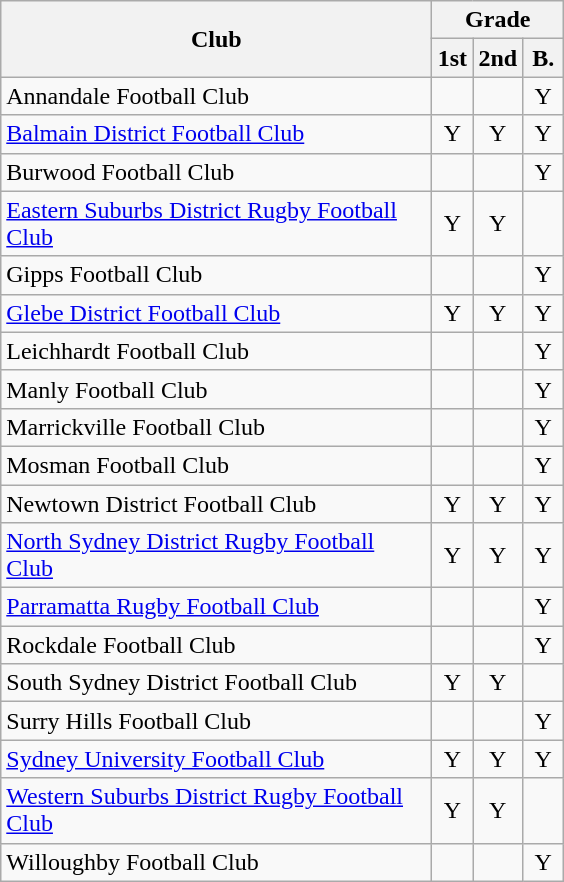<table class="wikitable sortable mw-collapsible" style="text-align:center;">
<tr>
<th width="280" rowspan="2">Club</th>
<th colspan="3">Grade</th>
</tr>
<tr>
<th width="20" abbr="First">1st</th>
<th width="20" abbr="Second">2nd</th>
<th width="20" abbr="Boroughs">B.</th>
</tr>
<tr>
<td style="text-align:left;">Annandale Football Club</td>
<td></td>
<td></td>
<td>Y</td>
</tr>
<tr>
<td style="text-align:left;"> <a href='#'>Balmain District Football Club</a></td>
<td>Y</td>
<td>Y</td>
<td>Y</td>
</tr>
<tr>
<td style="text-align:left;">Burwood Football Club</td>
<td></td>
<td></td>
<td>Y</td>
</tr>
<tr>
<td style="text-align:left;"> <a href='#'>Eastern Suburbs District Rugby Football Club</a></td>
<td>Y</td>
<td>Y</td>
<td></td>
</tr>
<tr>
<td style="text-align:left;">Gipps Football Club</td>
<td></td>
<td></td>
<td>Y</td>
</tr>
<tr>
<td style="text-align:left;"> <a href='#'>Glebe District Football Club</a></td>
<td>Y</td>
<td>Y</td>
<td>Y</td>
</tr>
<tr>
<td style="text-align:left;">Leichhardt Football Club</td>
<td></td>
<td></td>
<td>Y</td>
</tr>
<tr>
<td style="text-align:left;">Manly Football Club</td>
<td></td>
<td></td>
<td>Y</td>
</tr>
<tr>
<td style="text-align:left;">Marrickville Football Club</td>
<td></td>
<td></td>
<td>Y</td>
</tr>
<tr>
<td style="text-align:left;"> Mosman Football Club</td>
<td></td>
<td></td>
<td>Y</td>
</tr>
<tr>
<td style="text-align:left;"> Newtown District Football Club</td>
<td>Y</td>
<td>Y</td>
<td>Y</td>
</tr>
<tr>
<td style="text-align:left;"> <a href='#'>North Sydney District Rugby Football Club</a></td>
<td>Y</td>
<td>Y</td>
<td>Y</td>
</tr>
<tr>
<td style="text-align:left;"> <a href='#'>Parramatta Rugby Football Club</a></td>
<td></td>
<td></td>
<td>Y</td>
</tr>
<tr>
<td style="text-align:left;">Rockdale Football Club</td>
<td></td>
<td></td>
<td>Y</td>
</tr>
<tr>
<td style="text-align:left;"> South Sydney District Football Club</td>
<td>Y</td>
<td>Y</td>
<td></td>
</tr>
<tr>
<td style="text-align:left;">Surry Hills Football Club</td>
<td></td>
<td></td>
<td>Y</td>
</tr>
<tr>
<td style="text-align:left;"> <a href='#'>Sydney University Football Club</a></td>
<td>Y</td>
<td>Y</td>
<td>Y</td>
</tr>
<tr>
<td style="text-align:left;"> <a href='#'>Western Suburbs District Rugby Football Club</a></td>
<td>Y</td>
<td>Y</td>
<td></td>
</tr>
<tr>
<td style="text-align:left;">Willoughby Football Club</td>
<td></td>
<td></td>
<td>Y</td>
</tr>
</table>
